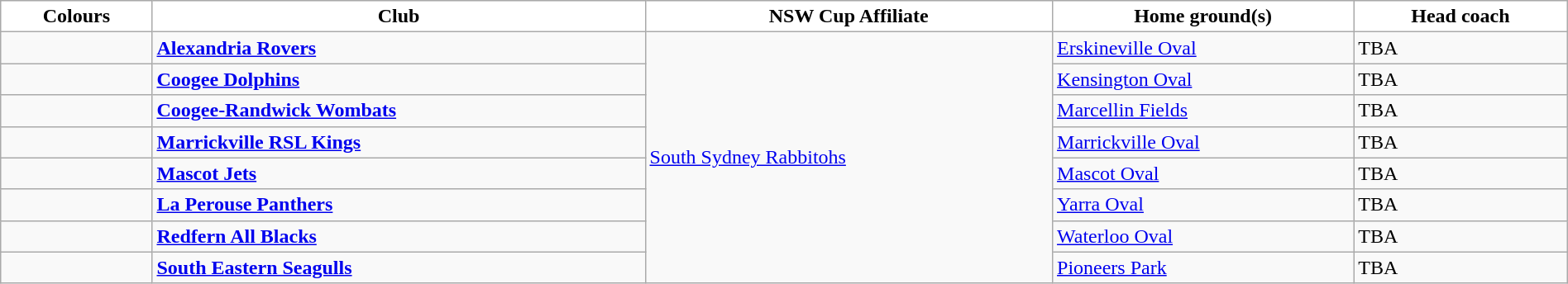<table class="wikitable" style="width:100%; ">
<tr>
<th style="background:white">Colours</th>
<th style="background:white">Club</th>
<th style="background:white">NSW Cup Affiliate</th>
<th style="background:white">Home ground(s)</th>
<th style="background:white">Head coach</th>
</tr>
<tr>
<td></td>
<td><strong><a href='#'>Alexandria Rovers</a></strong></td>
<td rowspan="8"> <a href='#'>South Sydney Rabbitohs</a></td>
<td><a href='#'>Erskineville Oval</a></td>
<td>TBA</td>
</tr>
<tr>
<td></td>
<td><strong><a href='#'>Coogee Dolphins</a></strong></td>
<td><a href='#'>Kensington Oval</a></td>
<td>TBA</td>
</tr>
<tr>
<td></td>
<td><strong><a href='#'>Coogee-Randwick Wombats</a></strong></td>
<td><a href='#'>Marcellin Fields</a></td>
<td>TBA</td>
</tr>
<tr>
<td></td>
<td><strong><a href='#'>Marrickville RSL Kings</a></strong></td>
<td><a href='#'>Marrickville Oval</a></td>
<td>TBA</td>
</tr>
<tr>
<td></td>
<td><strong><a href='#'>Mascot Jets</a></strong></td>
<td><a href='#'>Mascot Oval</a></td>
<td>TBA</td>
</tr>
<tr>
<td></td>
<td><strong><a href='#'>La Perouse Panthers</a></strong></td>
<td><a href='#'>Yarra Oval</a></td>
<td>TBA</td>
</tr>
<tr>
<td></td>
<td><strong><a href='#'>Redfern All Blacks</a></strong></td>
<td><a href='#'>Waterloo Oval</a></td>
<td>TBA</td>
</tr>
<tr>
<td></td>
<td><strong><a href='#'>South Eastern Seagulls</a></strong></td>
<td><a href='#'>Pioneers Park</a></td>
<td>TBA</td>
</tr>
</table>
